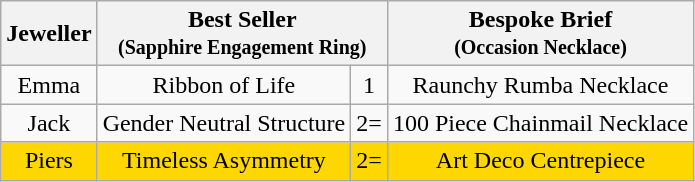<table class="wikitable" style="text-align:center;">
<tr>
<th>Jeweller</th>
<th colspan="2">Best Seller<br><small>(Sapphire Engagement Ring)</small></th>
<th>Bespoke Brief<br><small>(Occasion Necklace)</small></th>
</tr>
<tr>
<td>Emma</td>
<td>Ribbon of Life</td>
<td>1</td>
<td>Raunchy Rumba Necklace</td>
</tr>
<tr>
<td>Jack</td>
<td>Gender Neutral Structure</td>
<td>2=</td>
<td>100 Piece Chainmail Necklace</td>
</tr>
<tr style="background:Gold">
<td>Piers</td>
<td>Timeless Asymmetry</td>
<td>2=</td>
<td>Art Deco Centrepiece</td>
</tr>
</table>
